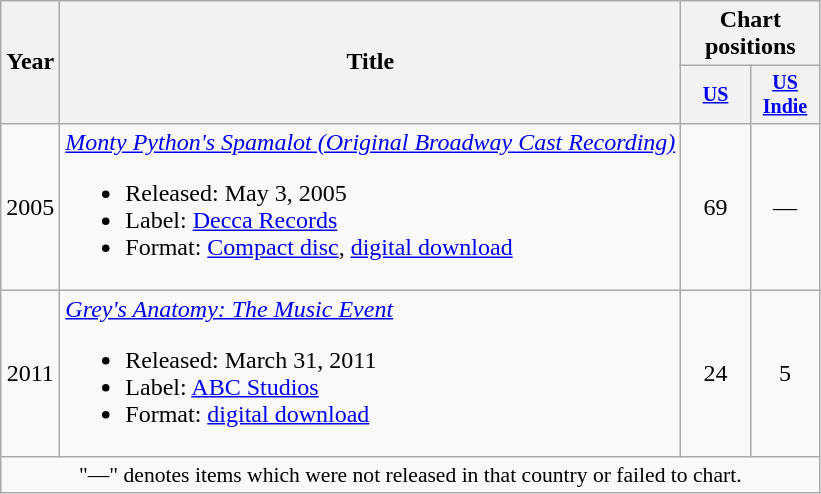<table class="wikitable">
<tr>
<th rowspan="2">Year</th>
<th rowspan="2">Title</th>
<th colspan="3">Chart positions</th>
</tr>
<tr style="font-size:smaller;">
<th width="40"><a href='#'>US</a></th>
<th width="40"><a href='#'>US<br>Indie</a></th>
</tr>
<tr>
<td align="center">2005</td>
<td><em><a href='#'>Monty Python's Spamalot (Original Broadway Cast Recording)</a></em><br><ul><li>Released: May 3, 2005</li><li>Label: <a href='#'>Decca Records</a></li><li>Format: <a href='#'>Compact disc</a>, <a href='#'>digital download</a></li></ul></td>
<td align="center">69</td>
<td align="center">—</td>
</tr>
<tr>
<td align="center">2011</td>
<td><em><a href='#'>Grey's Anatomy: The Music Event</a></em><br><ul><li>Released: March 31, 2011</li><li>Label: <a href='#'>ABC Studios</a></li><li>Format: <a href='#'>digital download</a></li></ul></td>
<td align="center">24</td>
<td align="center">5</td>
</tr>
<tr>
<td colspan="4" align="center" style="font-size:90%;">"—" denotes items which were not released in that country or failed to chart.</td>
</tr>
</table>
